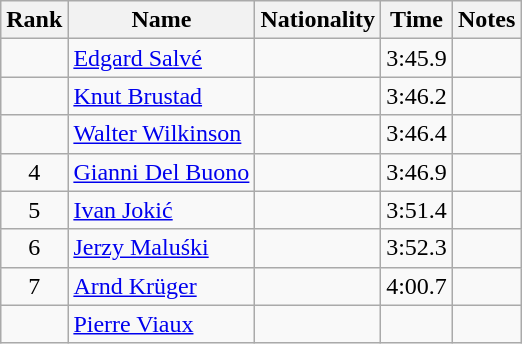<table class="wikitable sortable" style="text-align:center">
<tr>
<th>Rank</th>
<th>Name</th>
<th>Nationality</th>
<th>Time</th>
<th>Notes</th>
</tr>
<tr>
<td></td>
<td align="left"><a href='#'>Edgard Salvé</a></td>
<td align=left></td>
<td>3:45.9</td>
<td></td>
</tr>
<tr>
<td></td>
<td align="left"><a href='#'>Knut Brustad</a></td>
<td align=left></td>
<td>3:46.2</td>
<td></td>
</tr>
<tr>
<td></td>
<td align="left"><a href='#'>Walter Wilkinson</a></td>
<td align=left></td>
<td>3:46.4</td>
<td></td>
</tr>
<tr>
<td>4</td>
<td align="left"><a href='#'>Gianni Del Buono</a></td>
<td align=left></td>
<td>3:46.9</td>
<td></td>
</tr>
<tr>
<td>5</td>
<td align="left"><a href='#'>Ivan Jokić</a></td>
<td align=left></td>
<td>3:51.4</td>
<td></td>
</tr>
<tr>
<td>6</td>
<td align="left"><a href='#'>Jerzy Maluśki</a></td>
<td align=left></td>
<td>3:52.3</td>
<td></td>
</tr>
<tr>
<td>7</td>
<td align="left"><a href='#'>Arnd Krüger</a></td>
<td align=left></td>
<td>4:00.7</td>
<td></td>
</tr>
<tr>
<td></td>
<td align="left"><a href='#'>Pierre Viaux</a></td>
<td align=left></td>
<td></td>
<td></td>
</tr>
</table>
